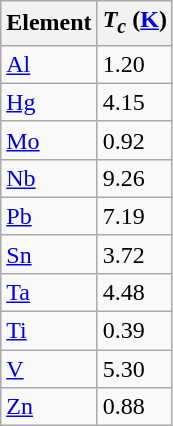<table class="wikitable">
<tr>
<th>Element</th>
<th><em>T<sub>c</sub></em> (<a href='#'>K</a>)</th>
</tr>
<tr>
<td><a href='#'>Al</a></td>
<td>1.20</td>
</tr>
<tr>
<td><a href='#'>Hg</a></td>
<td>4.15</td>
</tr>
<tr>
<td><a href='#'>Mo</a></td>
<td>0.92</td>
</tr>
<tr>
<td><a href='#'>Nb</a></td>
<td>9.26</td>
</tr>
<tr>
<td><a href='#'>Pb</a></td>
<td>7.19</td>
</tr>
<tr>
<td><a href='#'>Sn</a></td>
<td>3.72</td>
</tr>
<tr>
<td><a href='#'>Ta</a></td>
<td>4.48</td>
</tr>
<tr>
<td><a href='#'>Ti</a></td>
<td>0.39</td>
</tr>
<tr>
<td><a href='#'>V</a></td>
<td>5.30</td>
</tr>
<tr>
<td><a href='#'>Zn</a></td>
<td>0.88</td>
</tr>
</table>
